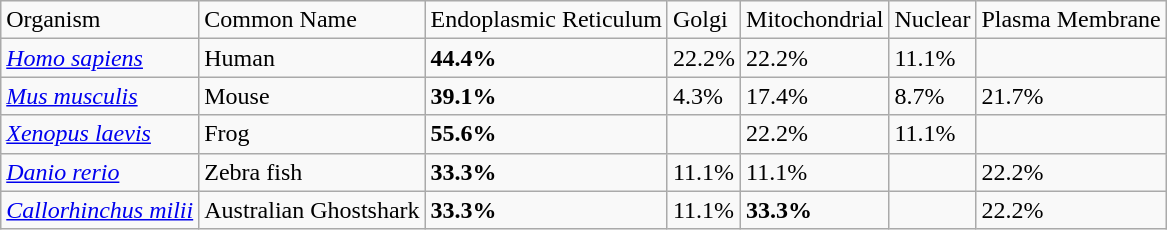<table class="wikitable">
<tr>
<td>Organism</td>
<td>Common Name</td>
<td>Endoplasmic  Reticulum</td>
<td>Golgi</td>
<td>Mitochondrial</td>
<td>Nuclear</td>
<td>Plasma Membrane</td>
</tr>
<tr>
<td><em><a href='#'>Homo sapiens</a></em></td>
<td>Human</td>
<td><strong>44.4%</strong></td>
<td>22.2%</td>
<td>22.2%</td>
<td>11.1%</td>
<td></td>
</tr>
<tr>
<td><em><a href='#'>Mus musculis</a></em></td>
<td>Mouse</td>
<td><strong>39.1%</strong></td>
<td>4.3%</td>
<td>17.4%</td>
<td>8.7%</td>
<td>21.7%</td>
</tr>
<tr>
<td><em><a href='#'>Xenopus laevis</a></em></td>
<td>Frog</td>
<td><strong>55.6%</strong></td>
<td></td>
<td>22.2%</td>
<td>11.1%</td>
<td></td>
</tr>
<tr>
<td><em><a href='#'>Danio rerio</a></em></td>
<td>Zebra fish</td>
<td><strong>33.3%</strong></td>
<td>11.1%</td>
<td>11.1%</td>
<td></td>
<td>22.2%</td>
</tr>
<tr>
<td><em><a href='#'>Callorhinchus milii</a></em></td>
<td>Australian  Ghostshark</td>
<td><strong>33.3%</strong></td>
<td>11.1%</td>
<td><strong>33.3%</strong></td>
<td></td>
<td>22.2%</td>
</tr>
</table>
